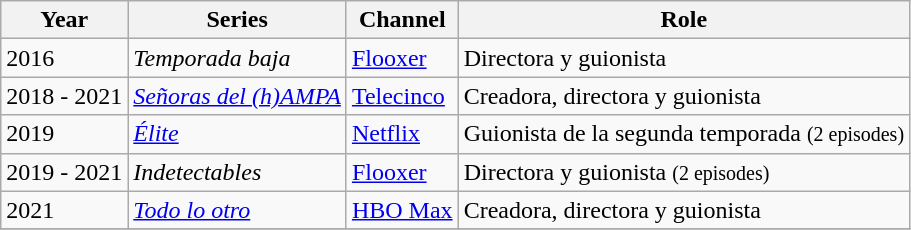<table class="wikitable">
<tr>
<th>Year</th>
<th>Series</th>
<th>Channel</th>
<th>Role</th>
</tr>
<tr>
<td>2016</td>
<td><em>Temporada baja</em></td>
<td><a href='#'>Flooxer</a></td>
<td>Directora y guionista</td>
</tr>
<tr>
<td>2018 - 2021</td>
<td><em><a href='#'>Señoras del (h)AMPA</a></em></td>
<td><a href='#'>Telecinco</a></td>
<td>Creadora, directora y guionista</td>
</tr>
<tr>
<td>2019</td>
<td><em><a href='#'>Élite</a></em></td>
<td><a href='#'>Netflix</a></td>
<td>Guionista de la segunda temporada <small>(2 episodes)</small></td>
</tr>
<tr>
<td>2019 - 2021</td>
<td><em>Indetectables</em></td>
<td><a href='#'>Flooxer</a></td>
<td>Directora y guionista <small>(2 episodes)</small></td>
</tr>
<tr>
<td>2021</td>
<td><em><a href='#'>Todo lo otro</a></em></td>
<td><a href='#'>HBO Max</a></td>
<td>Creadora, directora y guionista</td>
</tr>
<tr>
</tr>
</table>
